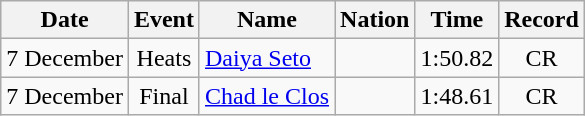<table class=wikitable style=text-align:center>
<tr>
<th>Date</th>
<th>Event</th>
<th>Name</th>
<th>Nation</th>
<th>Time</th>
<th>Record</th>
</tr>
<tr>
<td>7 December</td>
<td>Heats</td>
<td align=left><a href='#'>Daiya Seto</a></td>
<td align=left></td>
<td>1:50.82</td>
<td>CR</td>
</tr>
<tr>
<td>7 December</td>
<td>Final</td>
<td align=left><a href='#'>Chad le Clos</a></td>
<td align=left></td>
<td>1:48.61</td>
<td>CR</td>
</tr>
</table>
